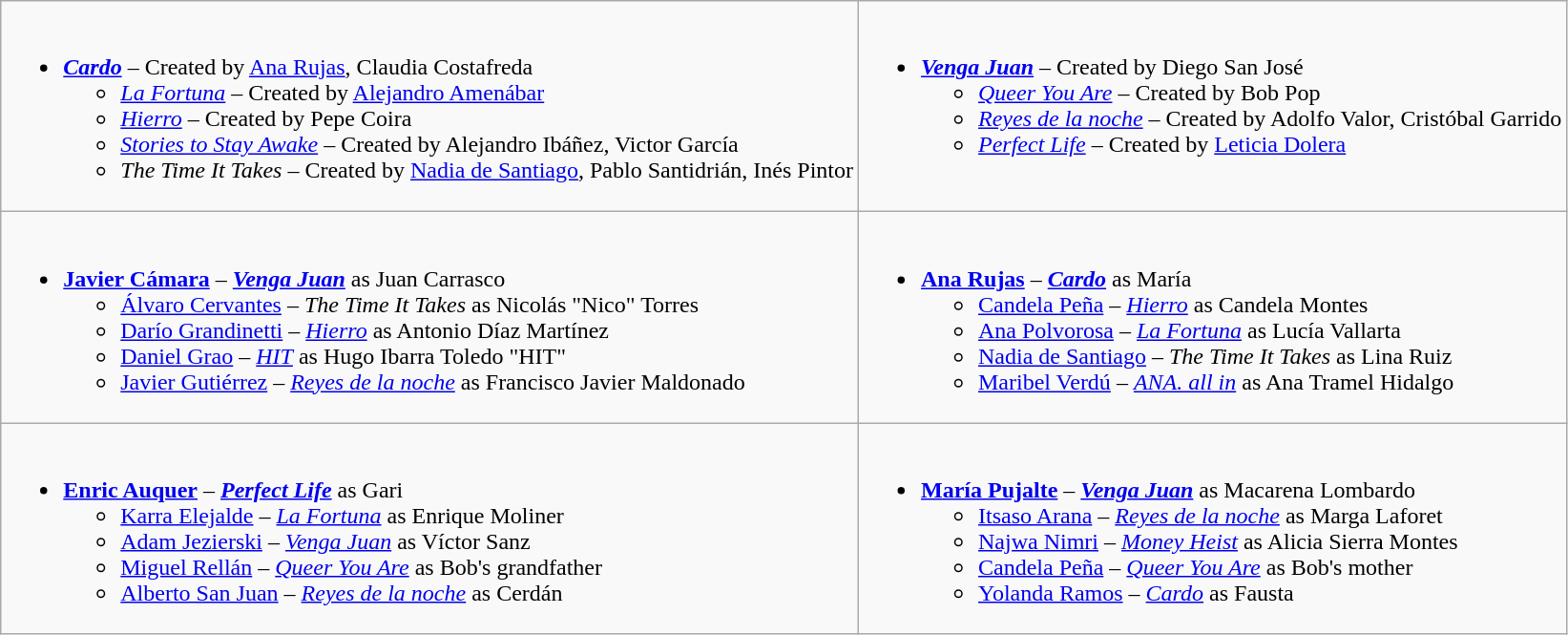<table role="presentation" class=wikitable>
<tr>
<td valign="top" style="width=50%"><br><ul><li><strong><em><a href='#'>Cardo</a></em></strong> – Created by <a href='#'>Ana Rujas</a>, Claudia Costafreda<ul><li><em><a href='#'>La Fortuna</a></em> – Created by <a href='#'>Alejandro Amenábar</a></li><li><em><a href='#'>Hierro</a></em> – Created by Pepe Coira</li><li><em><a href='#'>Stories to Stay Awake</a></em> – Created by Alejandro Ibáñez, Victor García</li><li><em>The Time It Takes</em> – Created by <a href='#'>Nadia de Santiago</a>, Pablo Santidrián, Inés Pintor</li></ul></li></ul></td>
<td valign="top" style="width=50%"><br><ul><li><strong><em><a href='#'>Venga Juan</a></em></strong> – Created by Diego San José<ul><li><em><a href='#'>Queer You Are</a></em> – Created by Bob Pop</li><li><em><a href='#'>Reyes de la noche</a></em> – Created by Adolfo Valor, Cristóbal Garrido</li><li><em><a href='#'>Perfect Life</a></em> – Created by <a href='#'>Leticia Dolera</a></li></ul></li></ul></td>
</tr>
<tr>
<td valign="top" style="width=50%"><br><ul><li><strong><a href='#'>Javier Cámara</a></strong> – <strong><em><a href='#'>Venga Juan</a></em></strong> as Juan Carrasco<ul><li><a href='#'>Álvaro Cervantes</a> – <em>The Time It Takes</em> as Nicolás "Nico" Torres</li><li><a href='#'>Darío Grandinetti</a> – <em><a href='#'>Hierro</a></em> as Antonio Díaz Martínez</li><li><a href='#'>Daniel Grao</a> – <em><a href='#'>HIT</a></em> as Hugo Ibarra Toledo "HIT"</li><li><a href='#'>Javier Gutiérrez</a> – <em><a href='#'>Reyes de la noche</a></em> as Francisco Javier Maldonado</li></ul></li></ul></td>
<td valign="top" style="width=50%"><br><ul><li><strong><a href='#'>Ana Rujas</a></strong> – <strong><em><a href='#'>Cardo</a></em></strong> as María<ul><li><a href='#'>Candela Peña</a> – <em><a href='#'>Hierro</a></em> as Candela Montes</li><li><a href='#'>Ana Polvorosa</a> – <em><a href='#'>La Fortuna</a></em> as Lucía Vallarta</li><li><a href='#'>Nadia de Santiago</a> – <em>The Time It Takes</em> as Lina Ruiz</li><li><a href='#'>Maribel Verdú</a> – <em><a href='#'>ANA. all in</a></em> as Ana Tramel Hidalgo</li></ul></li></ul></td>
</tr>
<tr>
<td valign="top" style="width=50%"><br><ul><li><strong><a href='#'>Enric Auquer</a></strong> – <strong><em><a href='#'>Perfect Life</a></em></strong> as Gari<ul><li><a href='#'>Karra Elejalde</a> – <em><a href='#'>La Fortuna</a></em> as Enrique Moliner</li><li><a href='#'>Adam Jezierski</a> – <em><a href='#'>Venga Juan</a></em> as Víctor Sanz</li><li><a href='#'>Miguel Rellán</a> – <em><a href='#'>Queer You Are</a></em> as Bob's grandfather</li><li><a href='#'>Alberto San Juan</a> – <em><a href='#'>Reyes de la noche</a></em> as Cerdán</li></ul></li></ul></td>
<td valign="top" style="width=50%"><br><ul><li><strong><a href='#'>María Pujalte</a></strong> – <strong><em><a href='#'>Venga Juan</a></em></strong> as Macarena Lombardo<ul><li><a href='#'>Itsaso Arana</a> – <em><a href='#'>Reyes de la noche</a></em> as Marga Laforet</li><li><a href='#'>Najwa Nimri</a> – <em><a href='#'>Money Heist</a></em> as Alicia Sierra Montes</li><li><a href='#'>Candela Peña</a> – <em><a href='#'>Queer You Are</a></em> as Bob's mother</li><li><a href='#'>Yolanda Ramos</a> – <em><a href='#'>Cardo</a></em> as Fausta</li></ul></li></ul></td>
</tr>
</table>
